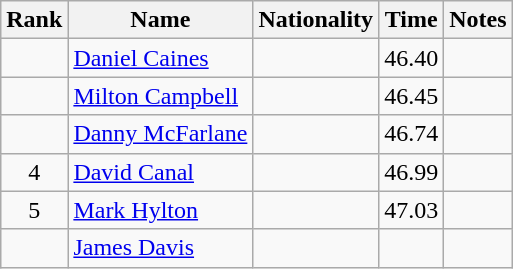<table class="wikitable sortable" style="text-align:center">
<tr>
<th>Rank</th>
<th>Name</th>
<th>Nationality</th>
<th>Time</th>
<th>Notes</th>
</tr>
<tr>
<td></td>
<td align="left"><a href='#'>Daniel Caines</a></td>
<td align=left></td>
<td>46.40</td>
<td></td>
</tr>
<tr>
<td></td>
<td align="left"><a href='#'>Milton Campbell</a></td>
<td align=left></td>
<td>46.45</td>
<td></td>
</tr>
<tr>
<td></td>
<td align="left"><a href='#'>Danny McFarlane</a></td>
<td align=left></td>
<td>46.74</td>
<td></td>
</tr>
<tr>
<td>4</td>
<td align="left"><a href='#'>David Canal</a></td>
<td align=left></td>
<td>46.99</td>
<td></td>
</tr>
<tr>
<td>5</td>
<td align="left"><a href='#'>Mark Hylton</a></td>
<td align=left></td>
<td>47.03</td>
<td></td>
</tr>
<tr>
<td></td>
<td align="left"><a href='#'>James Davis</a></td>
<td align=left></td>
<td></td>
<td></td>
</tr>
</table>
